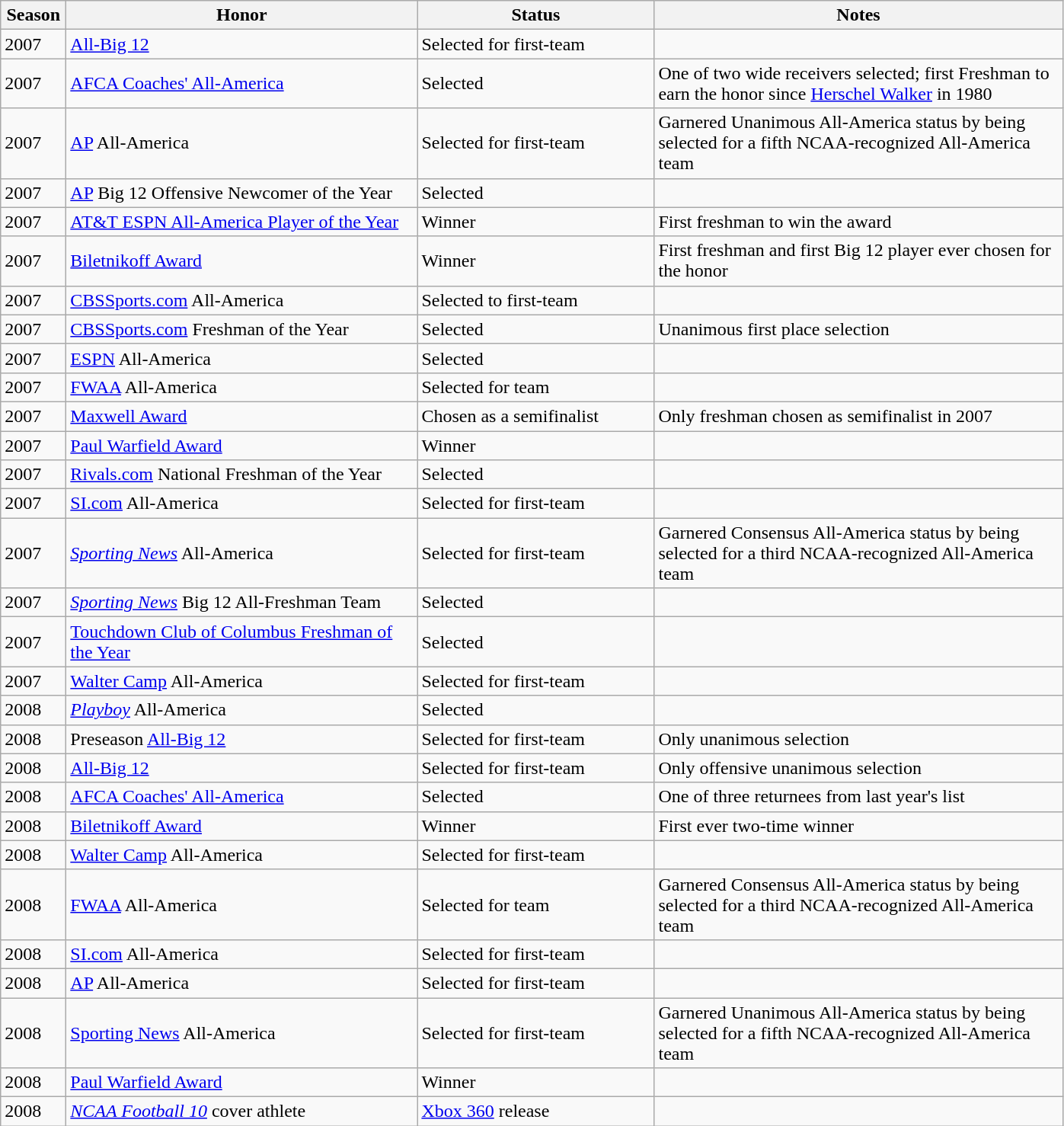<table class="wikitable">
<tr>
<th width="50">Season</th>
<th width="300">Honor</th>
<th width="200">Status</th>
<th width="350">Notes</th>
</tr>
<tr>
<td>2007</td>
<td><a href='#'>All-Big 12</a></td>
<td>Selected for first-team</td>
<td></td>
</tr>
<tr>
<td>2007</td>
<td><a href='#'>AFCA Coaches' All-America</a></td>
<td>Selected</td>
<td>One of two wide receivers selected; first Freshman to earn the honor since <a href='#'>Herschel Walker</a> in 1980</td>
</tr>
<tr>
<td>2007</td>
<td><a href='#'>AP</a> All-America</td>
<td>Selected for first-team</td>
<td>Garnered Unanimous All-America status by being selected for a fifth NCAA-recognized All-America team</td>
</tr>
<tr>
<td>2007</td>
<td><a href='#'>AP</a> Big 12 Offensive Newcomer of the Year</td>
<td>Selected</td>
<td></td>
</tr>
<tr>
<td>2007</td>
<td><a href='#'>AT&T ESPN All-America Player of the Year</a></td>
<td>Winner</td>
<td>First freshman to win the award</td>
</tr>
<tr>
<td>2007</td>
<td><a href='#'>Biletnikoff Award</a></td>
<td>Winner</td>
<td>First freshman and first Big 12 player ever chosen for the honor</td>
</tr>
<tr>
<td>2007</td>
<td><a href='#'>CBSSports.com</a> All-America</td>
<td>Selected to first-team</td>
<td></td>
</tr>
<tr>
<td>2007</td>
<td><a href='#'>CBSSports.com</a> Freshman of the Year</td>
<td>Selected</td>
<td>Unanimous first place selection</td>
</tr>
<tr>
<td>2007</td>
<td><a href='#'>ESPN</a> All-America</td>
<td>Selected</td>
<td></td>
</tr>
<tr>
<td>2007</td>
<td><a href='#'>FWAA</a> All-America</td>
<td>Selected for team</td>
<td></td>
</tr>
<tr>
<td>2007</td>
<td><a href='#'>Maxwell Award</a></td>
<td>Chosen as a semifinalist</td>
<td>Only freshman chosen as semifinalist in 2007</td>
</tr>
<tr>
<td>2007</td>
<td><a href='#'>Paul Warfield Award</a></td>
<td>Winner</td>
<td></td>
</tr>
<tr>
<td>2007</td>
<td><a href='#'>Rivals.com</a> National Freshman of the Year</td>
<td>Selected</td>
<td></td>
</tr>
<tr>
<td>2007</td>
<td><a href='#'>SI.com</a> All-America</td>
<td>Selected for first-team</td>
<td></td>
</tr>
<tr>
<td>2007</td>
<td><em><a href='#'>Sporting News</a></em> All-America</td>
<td>Selected for first-team</td>
<td>Garnered Consensus All-America status by being selected for a third NCAA-recognized All-America team</td>
</tr>
<tr>
<td>2007</td>
<td><em><a href='#'>Sporting News</a></em> Big 12 All-Freshman Team</td>
<td>Selected</td>
<td></td>
</tr>
<tr>
<td>2007</td>
<td><a href='#'>Touchdown Club of Columbus Freshman of the Year</a></td>
<td>Selected</td>
<td></td>
</tr>
<tr>
<td>2007</td>
<td><a href='#'>Walter Camp</a> All-America</td>
<td>Selected for first-team</td>
<td></td>
</tr>
<tr>
<td>2008</td>
<td><em><a href='#'>Playboy</a></em> All-America</td>
<td>Selected</td>
<td></td>
</tr>
<tr>
<td>2008</td>
<td>Preseason <a href='#'>All-Big 12</a></td>
<td>Selected for first-team</td>
<td>Only unanimous selection</td>
</tr>
<tr>
<td>2008</td>
<td><a href='#'>All-Big 12</a></td>
<td>Selected for first-team</td>
<td>Only offensive unanimous selection</td>
</tr>
<tr>
<td>2008</td>
<td><a href='#'>AFCA Coaches' All-America</a></td>
<td>Selected</td>
<td>One of three returnees from last year's list</td>
</tr>
<tr>
<td>2008</td>
<td><a href='#'>Biletnikoff Award</a></td>
<td>Winner</td>
<td>First ever two-time winner</td>
</tr>
<tr>
<td>2008</td>
<td><a href='#'>Walter Camp</a> All-America</td>
<td>Selected for first-team</td>
<td></td>
</tr>
<tr>
<td>2008</td>
<td><a href='#'>FWAA</a> All-America</td>
<td>Selected for team</td>
<td>Garnered Consensus All-America status by being selected for a third NCAA-recognized All-America team</td>
</tr>
<tr>
<td>2008</td>
<td><a href='#'>SI.com</a> All-America</td>
<td>Selected for first-team</td>
<td></td>
</tr>
<tr>
<td>2008</td>
<td><a href='#'>AP</a> All-America</td>
<td>Selected for first-team</td>
<td></td>
</tr>
<tr>
<td>2008</td>
<td><a href='#'>Sporting News</a> All-America</td>
<td>Selected for first-team</td>
<td>Garnered Unanimous All-America status by being selected for a fifth NCAA-recognized All-America team</td>
</tr>
<tr>
<td>2008</td>
<td><a href='#'>Paul Warfield Award</a></td>
<td>Winner</td>
<td></td>
</tr>
<tr>
<td>2008</td>
<td><em><a href='#'>NCAA Football 10</a></em> cover athlete</td>
<td><a href='#'>Xbox 360</a> release</td>
<td></td>
</tr>
</table>
